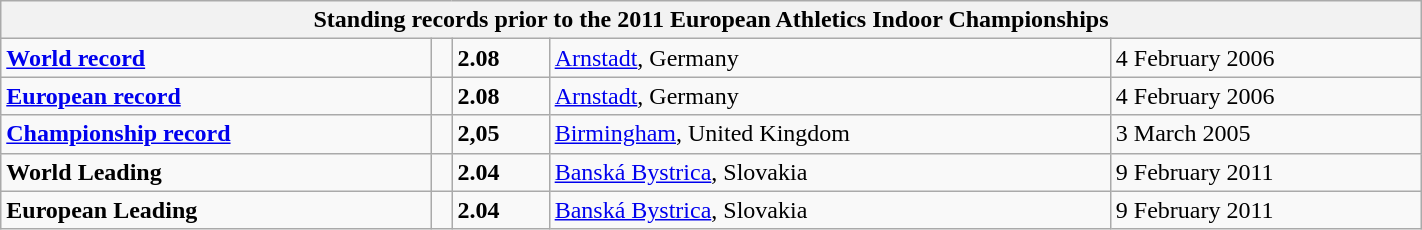<table class="wikitable" width=75%>
<tr>
<th colspan="5">Standing records prior to the 2011 European Athletics Indoor Championships</th>
</tr>
<tr>
<td><strong><a href='#'>World record</a></strong></td>
<td></td>
<td><strong>2.08</strong></td>
<td><a href='#'>Arnstadt</a>, Germany</td>
<td>4 February 2006</td>
</tr>
<tr>
<td><strong><a href='#'>European record</a></strong></td>
<td></td>
<td><strong>2.08</strong></td>
<td><a href='#'>Arnstadt</a>, Germany</td>
<td>4 February 2006</td>
</tr>
<tr>
<td><strong><a href='#'>Championship record</a></strong></td>
<td></td>
<td><strong>2,05</strong></td>
<td><a href='#'>Birmingham</a>, United Kingdom</td>
<td>3 March 2005</td>
</tr>
<tr>
<td><strong>World Leading</strong></td>
<td></td>
<td><strong>2.04</strong></td>
<td><a href='#'>Banská Bystrica</a>, Slovakia</td>
<td>9 February 2011</td>
</tr>
<tr>
<td><strong>European Leading</strong></td>
<td></td>
<td><strong>2.04</strong></td>
<td><a href='#'>Banská Bystrica</a>, Slovakia</td>
<td>9 February 2011</td>
</tr>
</table>
